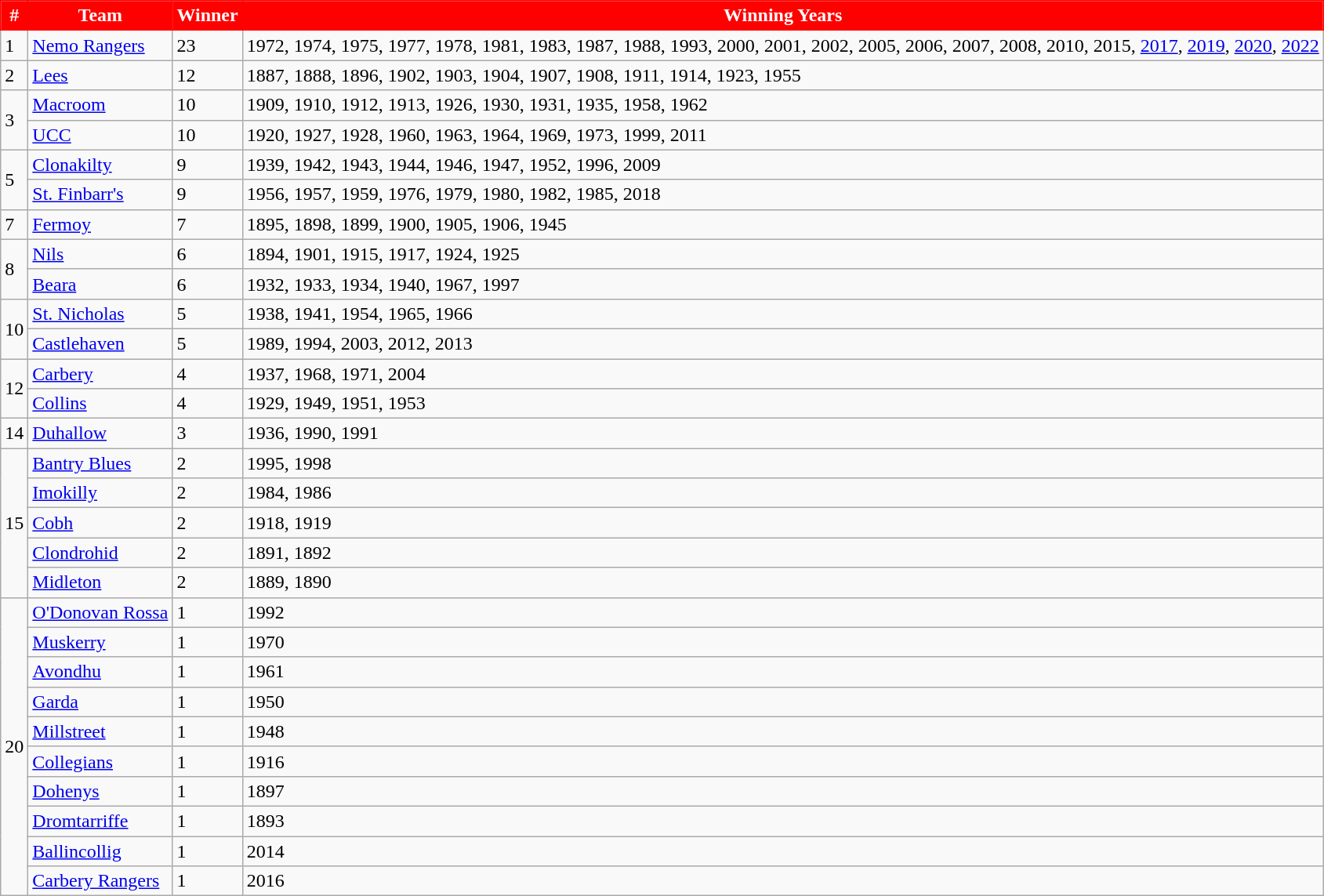<table class="wikitable">
<tr>
<th style="background:red; color:white; border:1px solid red;">#</th>
<th style="background:red; color:white; border:1px solid red;"><strong>Team</strong></th>
<th style="background:red; color:white; border:1px solid red;"><strong>Winner</strong></th>
<th style="background:red; color:white; border:1px solid red;"><strong>Winning Years</strong></th>
</tr>
<tr>
<td>1</td>
<td><a href='#'>Nemo Rangers</a></td>
<td>23</td>
<td>1972, 1974, 1975, 1977, 1978, 1981, 1983, 1987, 1988, 1993, 2000, 2001, 2002, 2005, 2006, 2007, 2008, 2010, 2015, <a href='#'>2017</a>, <a href='#'>2019</a>, <a href='#'>2020</a>, <a href='#'>2022</a></td>
</tr>
<tr>
<td>2</td>
<td><a href='#'>Lees</a></td>
<td>12</td>
<td>1887, 1888, 1896, 1902, 1903, 1904, 1907, 1908, 1911, 1914, 1923, 1955</td>
</tr>
<tr>
<td rowspan=2>3</td>
<td><a href='#'>Macroom</a></td>
<td>10</td>
<td>1909, 1910, 1912, 1913, 1926, 1930, 1931, 1935, 1958, 1962</td>
</tr>
<tr>
<td><a href='#'>UCC</a></td>
<td>10</td>
<td>1920, 1927, 1928, 1960, 1963, 1964, 1969, 1973, 1999, 2011</td>
</tr>
<tr>
<td rowspan=2>5</td>
<td><a href='#'>Clonakilty</a></td>
<td>9</td>
<td>1939, 1942, 1943, 1944, 1946, 1947, 1952, 1996, 2009</td>
</tr>
<tr>
<td><a href='#'>St. Finbarr's</a></td>
<td>9</td>
<td>1956, 1957, 1959, 1976, 1979, 1980, 1982, 1985, 2018</td>
</tr>
<tr>
<td>7</td>
<td><a href='#'>Fermoy</a></td>
<td>7</td>
<td>1895, 1898, 1899, 1900, 1905, 1906, 1945</td>
</tr>
<tr>
<td rowspan=2>8</td>
<td><a href='#'>Nils</a></td>
<td>6</td>
<td>1894, 1901, 1915, 1917, 1924, 1925</td>
</tr>
<tr>
<td><a href='#'>Beara</a></td>
<td>6</td>
<td>1932, 1933, 1934, 1940, 1967, 1997</td>
</tr>
<tr>
<td rowspan=2>10</td>
<td><a href='#'>St. Nicholas</a></td>
<td>5</td>
<td>1938, 1941, 1954, 1965, 1966</td>
</tr>
<tr>
<td><a href='#'>Castlehaven</a></td>
<td>5</td>
<td>1989, 1994, 2003, 2012, 2013</td>
</tr>
<tr>
<td rowspan=2>12</td>
<td><a href='#'>Carbery</a></td>
<td>4</td>
<td>1937, 1968, 1971, 2004</td>
</tr>
<tr>
<td><a href='#'>Collins</a></td>
<td>4</td>
<td>1929, 1949, 1951, 1953</td>
</tr>
<tr>
<td>14</td>
<td><a href='#'>Duhallow</a></td>
<td>3</td>
<td>1936, 1990, 1991</td>
</tr>
<tr>
<td rowspan=5>15</td>
<td><a href='#'>Bantry Blues</a></td>
<td>2</td>
<td>1995, 1998</td>
</tr>
<tr>
<td><a href='#'>Imokilly</a></td>
<td>2</td>
<td>1984, 1986</td>
</tr>
<tr>
<td><a href='#'>Cobh</a></td>
<td>2</td>
<td>1918, 1919</td>
</tr>
<tr>
<td><a href='#'>Clondrohid</a></td>
<td>2</td>
<td>1891, 1892</td>
</tr>
<tr>
<td><a href='#'>Midleton</a></td>
<td>2</td>
<td>1889, 1890</td>
</tr>
<tr>
<td rowspan=10>20</td>
<td><a href='#'>O'Donovan Rossa</a></td>
<td>1</td>
<td>1992</td>
</tr>
<tr>
<td><a href='#'>Muskerry</a></td>
<td>1</td>
<td>1970</td>
</tr>
<tr>
<td><a href='#'>Avondhu</a></td>
<td>1</td>
<td>1961</td>
</tr>
<tr>
<td><a href='#'>Garda</a></td>
<td>1</td>
<td>1950</td>
</tr>
<tr>
<td><a href='#'>Millstreet</a></td>
<td>1</td>
<td>1948</td>
</tr>
<tr>
<td><a href='#'>Collegians</a></td>
<td>1</td>
<td>1916</td>
</tr>
<tr>
<td><a href='#'>Dohenys</a></td>
<td>1</td>
<td>1897</td>
</tr>
<tr>
<td><a href='#'>Dromtarriffe</a></td>
<td>1</td>
<td>1893</td>
</tr>
<tr>
<td><a href='#'>Ballincollig</a></td>
<td>1</td>
<td>2014</td>
</tr>
<tr>
<td><a href='#'>Carbery Rangers</a></td>
<td>1</td>
<td>2016</td>
</tr>
</table>
